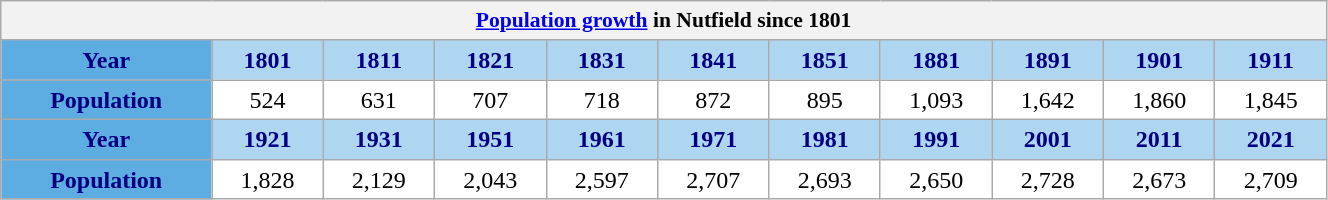<table class="wikitable" style="font-size:100%; width:70%; border: 0; text-align:center; line-height:120%;">
<tr>
<th colspan="24" style="text-align:center;font-size:90%;"><a href='#'>Population growth</a> in Nutfield since 1801</th>
</tr>
<tr>
<th style="background:#5dade2; color:navy; height:17px;">Year</th>
<th style="background:#aed6f1; color:navy;">1801</th>
<th style="background:#aed6f1; color:navy;">1811</th>
<th style="background:#aed6f1; color:navy;">1821</th>
<th style="background:#aed6f1; color:navy;">1831</th>
<th style="background:#aed6f1; color:navy;">1841</th>
<th style="background:#aed6f1; color:navy;">1851</th>
<th style="background:#aed6f1; color:navy;">1881</th>
<th style="background:#aed6f1; color:navy;">1891</th>
<th style="background:#aed6f1; color:navy;">1901</th>
<th style="background:#aed6f1; color:navy;">1911</th>
</tr>
<tr style="text-align:center;">
<th style="background:#5dade2; color:navy; height:17px;">Population</th>
<td style="background:#fff; color:black;">524</td>
<td style="background:#fff; color:black;">631</td>
<td style="background:#fff; color:black;">707</td>
<td style="background:#fff; color:black;">718</td>
<td style="background:#fff; color:black;">872</td>
<td style="background:#fff; color:black;">895</td>
<td style="background:#fff; color:black;">1,093</td>
<td style="background:#fff; color:black;">1,642</td>
<td style="background:#fff; color:black;">1,860</td>
<td style="background:#fff; color:black;">1,845</td>
</tr>
<tr>
<th style="background:#5dade2; color:navy; height:17px;">Year</th>
<th style="background:#aed6f1; color:navy;">1921</th>
<th style="background:#aed6f1; color:navy;">1931</th>
<th style="background:#aed6f1; color:navy;">1951</th>
<th style="background:#aed6f1; color:navy;">1961</th>
<th style="background:#aed6f1; color:navy;">1971</th>
<th style="background:#aed6f1; color:navy;">1981</th>
<th style="background:#aed6f1; color:navy;">1991</th>
<th style="background:#aed6f1; color:navy;">2001</th>
<th style="background:#aed6f1; color:navy;">2011</th>
<th style="background:#aed6f1; color:navy;">2021</th>
</tr>
<tr style="text-align:center;">
<th style="background:#5dade2; color:navy; height:17px;">Population</th>
<td style="background:#fff; color:black;">1,828</td>
<td style="background:#fff; color:black;">2,129</td>
<td style="background:#fff; color:black;">2,043</td>
<td style="background:#fff; color:black;">2,597</td>
<td style="background:#fff; color:black;">2,707</td>
<td style="background:#fff; color:black;">2,693</td>
<td style="background:#fff; color:black;">2,650</td>
<td style="background:#fff; color:black;">2,728</td>
<td style="background:#fff; color:black;">2,673</td>
<td style="background:#fff; color:black;">2,709</td>
</tr>
</table>
